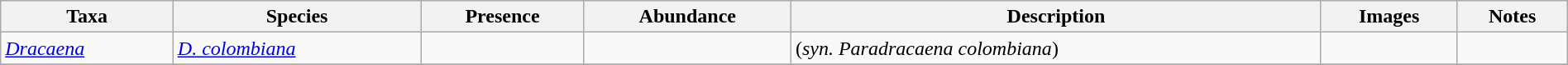<table class="wikitable sortable mw-collapsible" width=100%>
<tr>
<th>Taxa</th>
<th>Species</th>
<th>Presence</th>
<th>Abundance</th>
<th>Description</th>
<th>Images</th>
<th>Notes</th>
</tr>
<tr>
<td><em><a href='#'>Dracaena</a></em></td>
<td><em><a href='#'>D. colombiana</a></em></td>
<td></td>
<td></td>
<td>(<em>syn. Paradracaena colombiana</em>)</td>
<td></td>
<td></td>
</tr>
<tr>
</tr>
</table>
